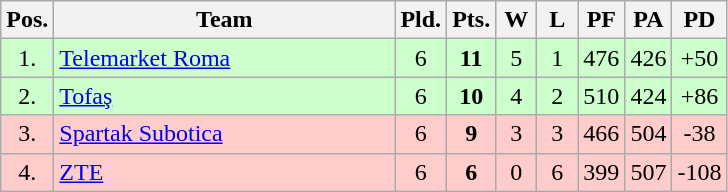<table class="wikitable" style="text-align:center">
<tr>
<th width=15>Pos.</th>
<th width=220>Team</th>
<th width=20>Pld.</th>
<th width=20>Pts.</th>
<th width=20>W</th>
<th width=20>L</th>
<th width=20>PF</th>
<th width=20>PA</th>
<th width=20>PD</th>
</tr>
<tr style="background:#cfc;">
<td>1.</td>
<td align=left> <a href='#'>Telemarket Roma</a></td>
<td>6</td>
<td><strong>11</strong></td>
<td>5</td>
<td>1</td>
<td>476</td>
<td>426</td>
<td>+50</td>
</tr>
<tr style="background:#cfc;">
<td>2.</td>
<td align=left> <a href='#'>Tofaş</a></td>
<td>6</td>
<td><strong>10</strong></td>
<td>4</td>
<td>2</td>
<td>510</td>
<td>424</td>
<td>+86</td>
</tr>
<tr style="background:#fcc;">
<td>3.</td>
<td align=left> <a href='#'>Spartak Subotica</a></td>
<td>6</td>
<td><strong>9</strong></td>
<td>3</td>
<td>3</td>
<td>466</td>
<td>504</td>
<td>-38</td>
</tr>
<tr style="background:#fcc;">
<td>4.</td>
<td align=left> <a href='#'>ZTE</a></td>
<td>6</td>
<td><strong>6</strong></td>
<td>0</td>
<td>6</td>
<td>399</td>
<td>507</td>
<td>-108</td>
</tr>
</table>
